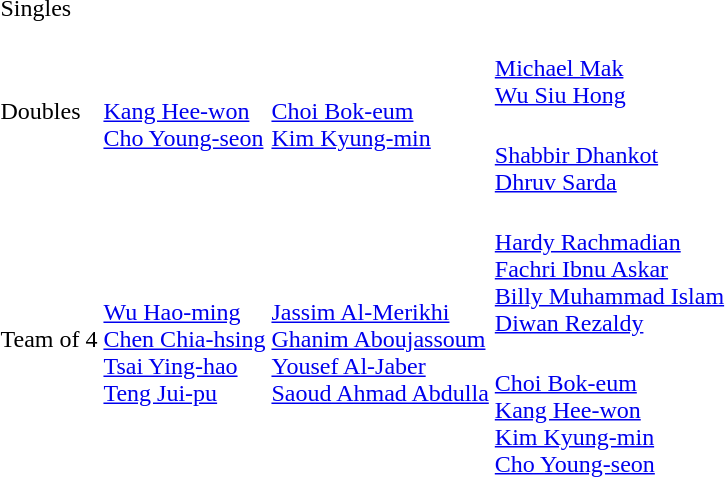<table>
<tr>
<td rowspan=2>Singles</td>
<td rowspan=2></td>
<td rowspan=2></td>
<td></td>
</tr>
<tr>
<td></td>
</tr>
<tr>
<td rowspan=2>Doubles</td>
<td rowspan=2><br><a href='#'>Kang Hee-won</a><br><a href='#'>Cho Young-seon</a></td>
<td rowspan=2><br><a href='#'>Choi Bok-eum</a><br><a href='#'>Kim Kyung-min</a></td>
<td><br><a href='#'>Michael Mak</a><br><a href='#'>Wu Siu Hong</a></td>
</tr>
<tr>
<td><br><a href='#'>Shabbir Dhankot</a><br><a href='#'>Dhruv Sarda</a></td>
</tr>
<tr>
<td rowspan=2>Team of 4</td>
<td rowspan=2><br><a href='#'>Wu Hao-ming</a><br><a href='#'>Chen Chia-hsing</a><br><a href='#'>Tsai Ying-hao</a><br><a href='#'>Teng Jui-pu</a></td>
<td rowspan=2><br><a href='#'>Jassim Al-Merikhi</a><br><a href='#'>Ghanim Aboujassoum</a><br><a href='#'>Yousef Al-Jaber</a><br><a href='#'>Saoud Ahmad Abdulla</a></td>
<td><br><a href='#'>Hardy Rachmadian</a><br><a href='#'>Fachri Ibnu Askar</a><br><a href='#'>Billy Muhammad Islam</a><br><a href='#'>Diwan Rezaldy</a></td>
</tr>
<tr>
<td><br><a href='#'>Choi Bok-eum</a><br><a href='#'>Kang Hee-won</a><br><a href='#'>Kim Kyung-min</a><br><a href='#'>Cho Young-seon</a></td>
</tr>
</table>
